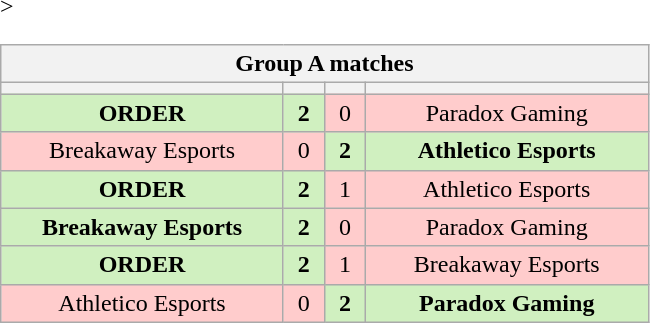<table class="wikitable" style="text-align: center">
<tr>
<th colspan=4>Group A matches</th>
</tr>
<tr <noinclude>>
<th width="181px"></th>
<th width="20px"></th>
<th width="20px"></th>
<th width="181px"></noinclude></th>
</tr>
<tr>
<td style="background: #D0F0C0;"><strong>ORDER</strong></td>
<td style="background: #D0F0C0;"><strong>2</strong></td>
<td style="background: #FFCCCC;">0</td>
<td style="background: #FFCCCC;">Paradox Gaming</td>
</tr>
<tr>
<td style="background: #FFCCCC;">Breakaway Esports</td>
<td style="background: #FFCCCC;">0</td>
<td style="background: #D0F0C0;"><strong>2</strong></td>
<td style="background: #D0F0C0;"><strong>Athletico Esports</strong></td>
</tr>
<tr>
<td style="background: #D0F0C0;"><strong>ORDER</strong></td>
<td style="background: #D0F0C0;"><strong>2</strong></td>
<td style="background: #FFCCCC;">1</td>
<td style="background: #FFCCCC;">Athletico Esports</td>
</tr>
<tr>
<td style="background: #D0F0C0;"><strong>Breakaway Esports</strong></td>
<td style="background: #D0F0C0;"><strong>2</strong></td>
<td style="background: #FFCCCC;">0</td>
<td style="background: #FFCCCC;">Paradox Gaming</td>
</tr>
<tr>
<td style="background: #D0F0C0;"><strong>ORDER</strong></td>
<td style="background: #D0F0C0;"><strong>2</strong></td>
<td style="background: #FFCCCC;">1</td>
<td style="background: #FFCCCC;">Breakaway Esports</td>
</tr>
<tr>
<td style="background: #FFCCCC;">Athletico Esports</td>
<td style="background: #FFCCCC;">0</td>
<td style="background: #D0F0C0;"><strong>2</strong></td>
<td style="background: #D0F0C0;"><strong>Paradox Gaming</strong></td>
</tr>
</table>
